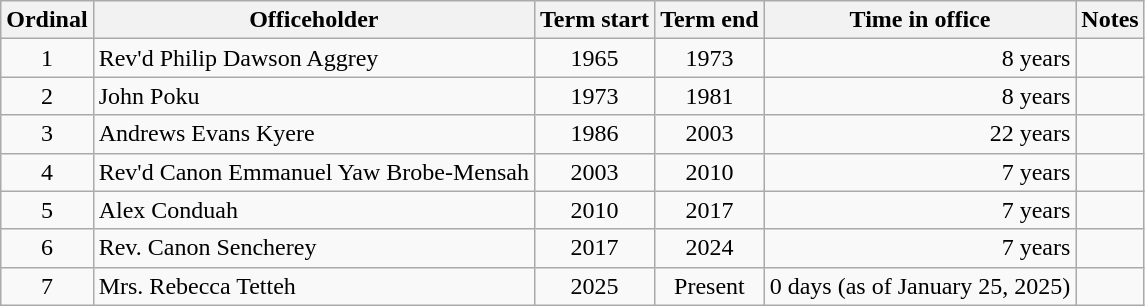<table class="wikitable">
<tr>
<th>Ordinal</th>
<th>Officeholder</th>
<th>Term start</th>
<th>Term end</th>
<th>Time in office</th>
<th>Notes</th>
</tr>
<tr>
<td align=center>1</td>
<td>Rev'd Philip Dawson Aggrey</td>
<td align=center>1965</td>
<td align=center>1973</td>
<td align=right>8 years</td>
<td></td>
</tr>
<tr>
<td align=center>2</td>
<td>John Poku</td>
<td align=center>1973</td>
<td align=center>1981</td>
<td align=right>8 years</td>
<td></td>
</tr>
<tr>
<td align=center>3</td>
<td>Andrews Evans Kyere</td>
<td align=center>1986</td>
<td align=center>2003</td>
<td align=right>22 years</td>
<td></td>
</tr>
<tr>
<td align=center>4</td>
<td>Rev'd Canon Emmanuel Yaw Brobe-Mensah</td>
<td align=center>2003</td>
<td align=center>2010</td>
<td align=right>7 years</td>
<td></td>
</tr>
<tr>
<td align=center>5</td>
<td>Alex Conduah</td>
<td align=center>2010</td>
<td align=center>2017</td>
<td align=right>7 years</td>
<td></td>
</tr>
<tr>
<td align=center>6</td>
<td>Rev. Canon Sencherey</td>
<td align=center>2017</td>
<td align=center>2024</td>
<td align=right>7 years</td>
<td></td>
</tr>
<tr>
<td align=center>7</td>
<td>Mrs. Rebecca Tetteh</td>
<td align=center>2025</td>
<td align=center>Present</td>
<td align=right>0 days (as of January 25, 2025)</td>
<td></td>
</tr>
</table>
